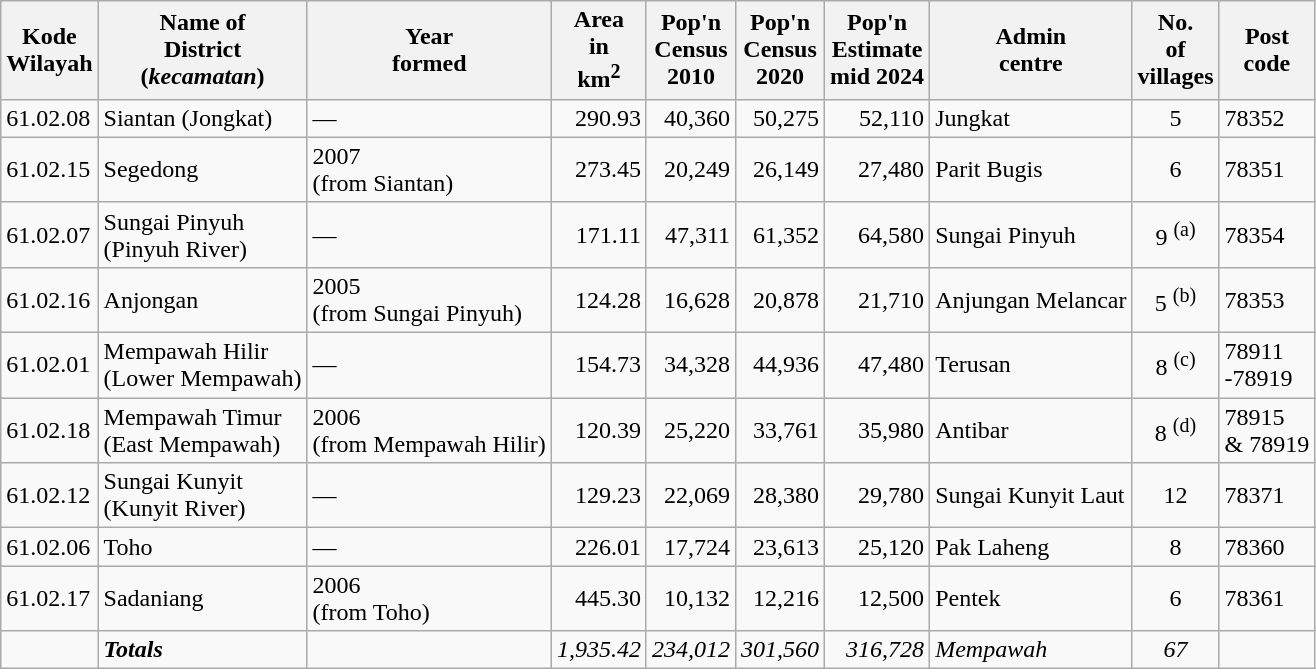<table class="sortable wikitable">
<tr>
<th>Kode <br>Wilayah</th>
<th>Name of<br>District<br>(<em>kecamatan</em>)</th>
<th>Year<br>formed</th>
<th>Area <br> in<br>km<sup>2</sup></th>
<th>Pop'n<br>Census<br>2010</th>
<th>Pop'n<br>Census<br>2020</th>
<th>Pop'n<br>Estimate<br>mid 2024</th>
<th>Admin<br>centre</th>
<th>No.<br>of<br>villages</th>
<th>Post<br>code</th>
</tr>
<tr>
<td>61.02.08</td>
<td>Siantan (Jongkat)</td>
<td>—</td>
<td align="right">290.93</td>
<td align="right">40,360</td>
<td align="right">50,275</td>
<td align="right">52,110</td>
<td>Jungkat</td>
<td align="center">5</td>
<td>78352</td>
</tr>
<tr>
<td>61.02.15</td>
<td>Segedong</td>
<td>2007<br>(from Siantan)</td>
<td align="right">273.45</td>
<td align="right">20,249</td>
<td align="right">26,149</td>
<td align="right">27,480</td>
<td>Parit Bugis</td>
<td align="center">6</td>
<td>78351</td>
</tr>
<tr>
<td>61.02.07</td>
<td>Sungai Pinyuh <br>(Pinyuh River)</td>
<td>—</td>
<td align="right">171.11</td>
<td align="right">47,311</td>
<td align="right">61,352</td>
<td align="right">64,580</td>
<td>Sungai Pinyuh</td>
<td align="center">9 <sup>(a)</sup></td>
<td>78354</td>
</tr>
<tr>
<td>61.02.16</td>
<td>Anjongan</td>
<td>2005<br>(from Sungai Pinyuh)</td>
<td align="right">124.28</td>
<td align="right">16,628</td>
<td align="right">20,878</td>
<td align="right">21,710</td>
<td>Anjungan Melancar</td>
<td align="center">5 <sup>(b)</sup></td>
<td>78353</td>
</tr>
<tr>
<td>61.02.01</td>
<td>Mempawah Hilir <br> (Lower Mempawah)</td>
<td>—</td>
<td align="right">154.73</td>
<td align="right">34,328</td>
<td align="right">44,936</td>
<td align="right">47,480</td>
<td>Terusan</td>
<td align="center">8 <sup>(c)</sup></td>
<td>78911<br>-78919</td>
</tr>
<tr>
<td>61.02.18</td>
<td>Mempawah Timur <br> (East Mempawah)</td>
<td>2006<br>(from Mempawah Hilir)</td>
<td align="right">120.39</td>
<td align="right">25,220</td>
<td align="right">33,761</td>
<td align="right">35,980</td>
<td>Antibar</td>
<td align="center">8 <sup>(d)</sup></td>
<td>78915<br>& 78919</td>
</tr>
<tr>
<td>61.02.12</td>
<td>Sungai Kunyit <br> (Kunyit River)</td>
<td>—</td>
<td align="right">129.23</td>
<td align="right">22,069</td>
<td align="right">28,380</td>
<td align="right">29,780</td>
<td>Sungai Kunyit Laut</td>
<td align="center">12</td>
<td>78371</td>
</tr>
<tr>
<td>61.02.06</td>
<td>Toho</td>
<td>—</td>
<td align="right">226.01</td>
<td align="right">17,724</td>
<td align="right">23,613</td>
<td align="right">25,120</td>
<td>Pak Laheng</td>
<td align="center">8</td>
<td>78360</td>
</tr>
<tr>
<td>61.02.17</td>
<td>Sadaniang</td>
<td>2006<br>(from Toho)</td>
<td align="right">445.30</td>
<td align="right">10,132</td>
<td align="right">12,216</td>
<td align="right">12,500</td>
<td>Pentek</td>
<td align="center">6</td>
<td>78361</td>
</tr>
<tr>
<td></td>
<td><strong><em>Totals</em></strong></td>
<td></td>
<td align="right"><em>1,935.42</em></td>
<td align="right"><em>234,012</em></td>
<td align="right"><em>301,560</em></td>
<td align="right"><em>316,728</em></td>
<td><em>Mempawah</em></td>
<td align="center"><em>67</em></td>
</tr>
</table>
